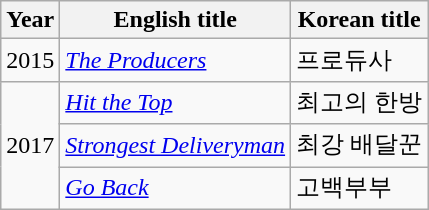<table class="wikitable plainrowheaders">
<tr>
<th scope="col">Year</th>
<th scope="col">English title</th>
<th scope="col">Korean title</th>
</tr>
<tr>
<td>2015</td>
<td><em><a href='#'>The Producers</a></em></td>
<td>프로듀사</td>
</tr>
<tr>
<td rowspan="3">2017</td>
<td><em><a href='#'>Hit the Top</a></em></td>
<td>최고의 한방</td>
</tr>
<tr>
<td><em><a href='#'>Strongest Deliveryman</a></em></td>
<td>최강 배달꾼</td>
</tr>
<tr>
<td><em><a href='#'>Go Back</a></em></td>
<td>고백부부</td>
</tr>
</table>
